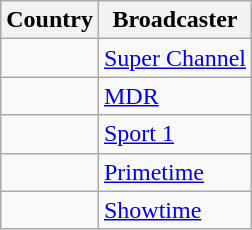<table class="wikitable">
<tr>
<th align=center>Country</th>
<th align=center>Broadcaster</th>
</tr>
<tr>
<td></td>
<td><a href='#'>Super Channel</a></td>
</tr>
<tr>
<td></td>
<td><a href='#'>MDR</a></td>
</tr>
<tr>
<td></td>
<td><a href='#'>Sport 1</a></td>
</tr>
<tr>
<td></td>
<td><a href='#'>Primetime</a></td>
</tr>
<tr>
<td></td>
<td><a href='#'>Showtime</a></td>
</tr>
</table>
